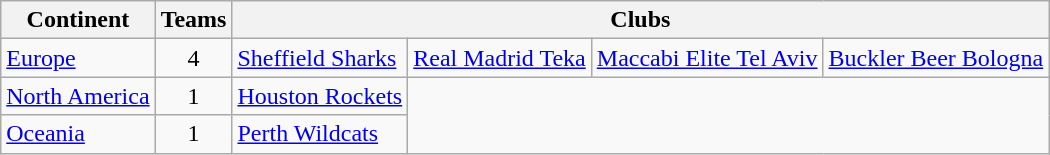<table class="wikitable" style="margin-left:0.5em;">
<tr>
<th>Continent</th>
<th>Teams</th>
<th colspan=5>Clubs</th>
</tr>
<tr>
<td><a href='#'>Europe</a></td>
<td align=center>4</td>
<td> <a href='#'>Sheffield Sharks</a></td>
<td> <a href='#'>Real Madrid Teka</a></td>
<td> <a href='#'>Maccabi Elite Tel Aviv</a></td>
<td> <a href='#'>Buckler Beer Bologna</a></td>
</tr>
<tr>
<td><a href='#'>North America</a></td>
<td align=center>1</td>
<td> <a href='#'>Houston Rockets</a></td>
</tr>
<tr>
<td><a href='#'>Oceania</a></td>
<td align=center>1</td>
<td> <a href='#'>Perth Wildcats</a></td>
</tr>
</table>
